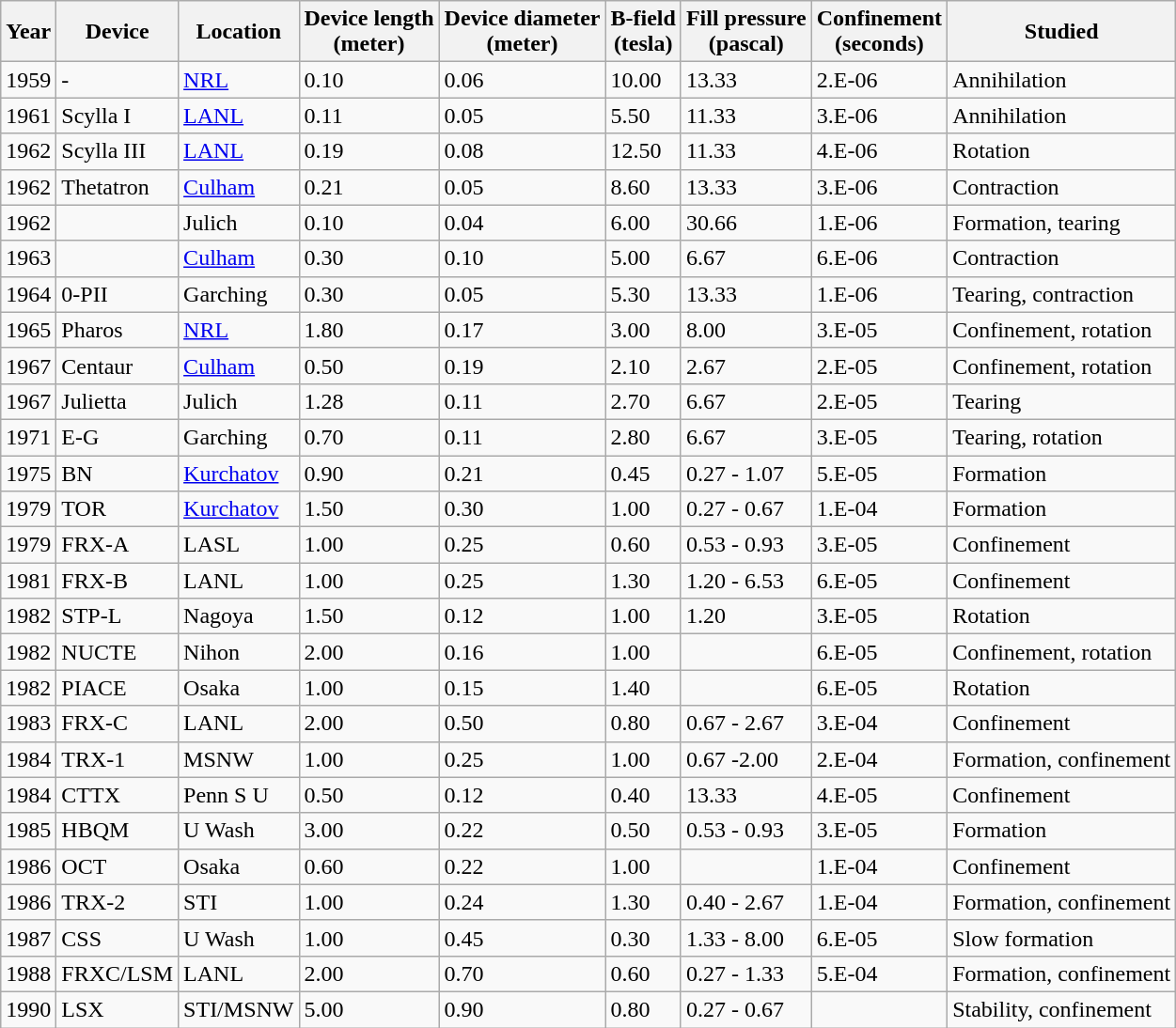<table border="1" class="wikitable">
<tr>
<th>Year</th>
<th>Device</th>
<th>Location</th>
<th>Device length<br> (meter)</th>
<th>Device diameter<br> (meter)</th>
<th>B-field<br> (tesla)</th>
<th>Fill pressure<br> (pascal)</th>
<th>Confinement<br> (seconds)</th>
<th>Studied</th>
</tr>
<tr>
<td>1959</td>
<td>-</td>
<td><a href='#'>NRL</a></td>
<td>0.10</td>
<td>0.06</td>
<td>10.00</td>
<td>13.33</td>
<td>2.E-06</td>
<td>Annihilation</td>
</tr>
<tr>
<td>1961</td>
<td>Scylla I</td>
<td><a href='#'>LANL</a></td>
<td>0.11</td>
<td>0.05</td>
<td>5.50</td>
<td>11.33</td>
<td>3.E-06</td>
<td>Annihilation</td>
</tr>
<tr>
<td>1962</td>
<td>Scylla III</td>
<td><a href='#'>LANL</a></td>
<td>0.19</td>
<td>0.08</td>
<td>12.50</td>
<td>11.33</td>
<td>4.E-06</td>
<td>Rotation</td>
</tr>
<tr>
<td>1962</td>
<td>Thetatron</td>
<td><a href='#'>Culham</a></td>
<td>0.21</td>
<td>0.05</td>
<td>8.60</td>
<td>13.33</td>
<td>3.E-06</td>
<td>Contraction</td>
</tr>
<tr>
<td>1962</td>
<td></td>
<td>Julich</td>
<td>0.10</td>
<td>0.04</td>
<td>6.00</td>
<td>30.66</td>
<td>1.E-06</td>
<td>Formation, tearing</td>
</tr>
<tr>
<td>1963</td>
<td></td>
<td><a href='#'>Culham</a></td>
<td>0.30</td>
<td>0.10</td>
<td>5.00</td>
<td>6.67</td>
<td>6.E-06</td>
<td>Contraction</td>
</tr>
<tr>
<td>1964</td>
<td>0-PII</td>
<td>Garching</td>
<td>0.30</td>
<td>0.05</td>
<td>5.30</td>
<td>13.33</td>
<td>1.E-06</td>
<td>Tearing, contraction</td>
</tr>
<tr>
<td>1965</td>
<td>Pharos</td>
<td><a href='#'>NRL</a></td>
<td>1.80</td>
<td>0.17</td>
<td>3.00</td>
<td>8.00</td>
<td>3.E-05</td>
<td>Confinement, rotation</td>
</tr>
<tr>
<td>1967</td>
<td>Centaur</td>
<td><a href='#'>Culham</a></td>
<td>0.50</td>
<td>0.19</td>
<td>2.10</td>
<td>2.67</td>
<td>2.E-05</td>
<td>Confinement, rotation</td>
</tr>
<tr>
<td>1967</td>
<td>Julietta</td>
<td>Julich</td>
<td>1.28</td>
<td>0.11</td>
<td>2.70</td>
<td>6.67</td>
<td>2.E-05</td>
<td>Tearing</td>
</tr>
<tr>
<td>1971</td>
<td>E-G</td>
<td>Garching</td>
<td>0.70</td>
<td>0.11</td>
<td>2.80</td>
<td>6.67</td>
<td>3.E-05</td>
<td>Tearing, rotation</td>
</tr>
<tr>
<td>1975</td>
<td>BN</td>
<td><a href='#'>Kurchatov</a></td>
<td>0.90</td>
<td>0.21</td>
<td>0.45</td>
<td>0.27 - 1.07</td>
<td>5.E-05</td>
<td>Formation</td>
</tr>
<tr>
<td>1979</td>
<td>TOR</td>
<td><a href='#'>Kurchatov</a></td>
<td>1.50</td>
<td>0.30</td>
<td>1.00</td>
<td>0.27 - 0.67</td>
<td>1.E-04</td>
<td>Formation</td>
</tr>
<tr>
<td>1979</td>
<td>FRX-A</td>
<td>LASL</td>
<td>1.00</td>
<td>0.25</td>
<td>0.60</td>
<td>0.53 - 0.93</td>
<td>3.E-05</td>
<td>Confinement</td>
</tr>
<tr>
<td>1981</td>
<td>FRX-B</td>
<td>LANL</td>
<td>1.00</td>
<td>0.25</td>
<td>1.30</td>
<td>1.20 - 6.53</td>
<td>6.E-05</td>
<td>Confinement</td>
</tr>
<tr>
<td>1982</td>
<td>STP-L</td>
<td>Nagoya</td>
<td>1.50</td>
<td>0.12</td>
<td>1.00</td>
<td>1.20</td>
<td>3.E-05</td>
<td>Rotation</td>
</tr>
<tr>
<td>1982</td>
<td>NUCTE</td>
<td>Nihon</td>
<td>2.00</td>
<td>0.16</td>
<td>1.00</td>
<td></td>
<td>6.E-05</td>
<td>Confinement, rotation</td>
</tr>
<tr>
<td>1982</td>
<td>PIACE</td>
<td>Osaka</td>
<td>1.00</td>
<td>0.15</td>
<td>1.40</td>
<td></td>
<td>6.E-05</td>
<td>Rotation</td>
</tr>
<tr>
<td>1983</td>
<td>FRX-C</td>
<td>LANL</td>
<td>2.00</td>
<td>0.50</td>
<td>0.80</td>
<td>0.67 - 2.67</td>
<td>3.E-04</td>
<td>Confinement</td>
</tr>
<tr>
<td>1984</td>
<td>TRX-1</td>
<td>MSNW</td>
<td>1.00</td>
<td>0.25</td>
<td>1.00</td>
<td>0.67 -2.00</td>
<td>2.E-04</td>
<td>Formation, confinement</td>
</tr>
<tr>
<td>1984</td>
<td>CTTX</td>
<td>Penn S U</td>
<td>0.50</td>
<td>0.12</td>
<td>0.40</td>
<td>13.33</td>
<td>4.E-05</td>
<td>Confinement</td>
</tr>
<tr>
<td>1985</td>
<td>HBQM</td>
<td>U Wash</td>
<td>3.00</td>
<td>0.22</td>
<td>0.50</td>
<td>0.53 - 0.93</td>
<td>3.E-05</td>
<td>Formation</td>
</tr>
<tr>
<td>1986</td>
<td>OCT</td>
<td>Osaka</td>
<td>0.60</td>
<td>0.22</td>
<td>1.00</td>
<td></td>
<td>1.E-04</td>
<td>Confinement</td>
</tr>
<tr>
<td>1986</td>
<td>TRX-2</td>
<td>STI</td>
<td>1.00</td>
<td>0.24</td>
<td>1.30</td>
<td>0.40 - 2.67</td>
<td>1.E-04</td>
<td>Formation, confinement</td>
</tr>
<tr>
<td>1987</td>
<td>CSS</td>
<td>U Wash</td>
<td>1.00</td>
<td>0.45</td>
<td>0.30</td>
<td>1.33 - 8.00</td>
<td>6.E-05</td>
<td>Slow formation</td>
</tr>
<tr>
<td>1988</td>
<td>FRXC/LSM</td>
<td>LANL</td>
<td>2.00</td>
<td>0.70</td>
<td>0.60</td>
<td>0.27 - 1.33</td>
<td>5.E-04</td>
<td>Formation, confinement</td>
</tr>
<tr>
<td>1990</td>
<td>LSX</td>
<td>STI/MSNW</td>
<td>5.00</td>
<td>0.90</td>
<td>0.80</td>
<td>0.27 - 0.67</td>
<td></td>
<td>Stability, confinement</td>
</tr>
</table>
